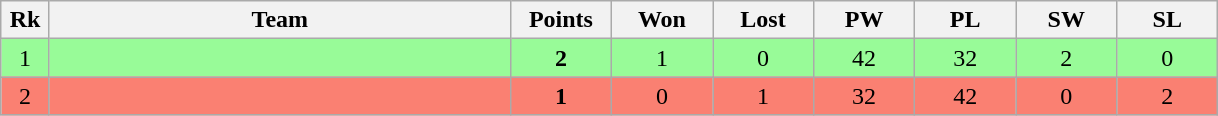<table class=wikitable style=text-align:center>
<tr>
<th width=25>Rk</th>
<th width=300>Team</th>
<th width=60>Points</th>
<th width=60>Won</th>
<th width=60>Lost</th>
<th width=60>PW</th>
<th width=60>PL</th>
<th width=60>SW</th>
<th width=60>SL</th>
</tr>
<tr style="background: #98fb98">
<td>1</td>
<td align=left></td>
<td><strong>2</strong></td>
<td>1</td>
<td>0</td>
<td>42</td>
<td>32</td>
<td>2</td>
<td>0</td>
</tr>
<tr style="background: salmon">
<td>2</td>
<td align=left></td>
<td><strong>1</strong></td>
<td>0</td>
<td>1</td>
<td>32</td>
<td>42</td>
<td>0</td>
<td>2</td>
</tr>
</table>
